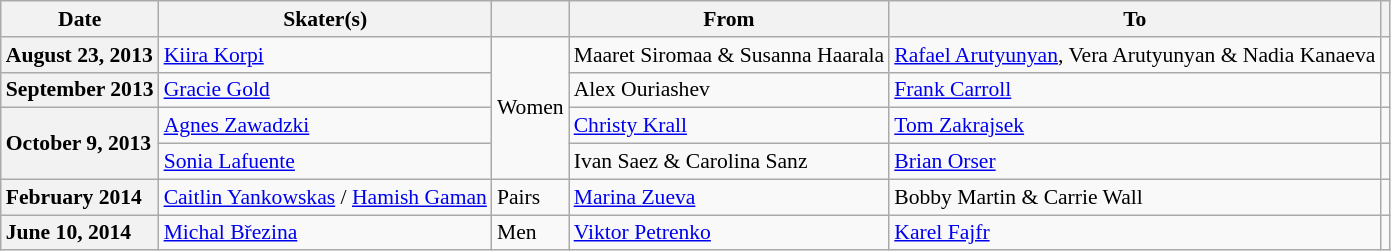<table class="wikitable unsortable" style="text-align:left; font-size:90%">
<tr>
<th scope="col">Date</th>
<th scope="col">Skater(s)</th>
<th scope="col"></th>
<th scope="col">From</th>
<th scope="col">To</th>
<th scope="col"></th>
</tr>
<tr>
<th scope="row" style="text-align:left">August 23, 2013</th>
<td> <a href='#'>Kiira Korpi</a></td>
<td rowspan="4">Women</td>
<td>Maaret Siromaa & Susanna Haarala</td>
<td><a href='#'>Rafael Arutyunyan</a>, Vera Arutyunyan & Nadia Kanaeva</td>
<td></td>
</tr>
<tr>
<th scope="row" style="text-align:left">September 2013</th>
<td> <a href='#'>Gracie Gold</a></td>
<td>Alex Ouriashev</td>
<td><a href='#'>Frank Carroll</a></td>
<td></td>
</tr>
<tr>
<th scope="row" style="text-align:left" rowspan="2">October 9, 2013</th>
<td> <a href='#'>Agnes Zawadzki</a></td>
<td><a href='#'>Christy Krall</a></td>
<td><a href='#'>Tom Zakrajsek</a></td>
<td></td>
</tr>
<tr>
<td> <a href='#'>Sonia Lafuente</a></td>
<td>Ivan Saez & Carolina Sanz</td>
<td><a href='#'>Brian Orser</a></td>
<td></td>
</tr>
<tr>
<th scope="row" style="text-align:left">February 2014</th>
<td> <a href='#'>Caitlin Yankowskas</a> / <a href='#'>Hamish Gaman</a></td>
<td>Pairs</td>
<td><a href='#'>Marina Zueva</a></td>
<td>Bobby Martin & Carrie Wall</td>
<td></td>
</tr>
<tr>
<th scope="row" style="text-align:left">June 10, 2014</th>
<td> <a href='#'>Michal Březina</a></td>
<td>Men</td>
<td><a href='#'>Viktor Petrenko</a></td>
<td><a href='#'>Karel Fajfr</a></td>
<td></td>
</tr>
</table>
